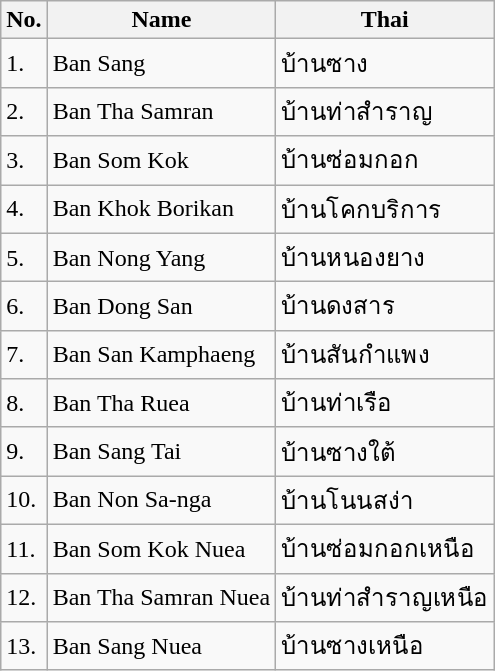<table class="wikitable sortable">
<tr>
<th>No.</th>
<th>Name</th>
<th>Thai</th>
</tr>
<tr>
<td>1.</td>
<td>Ban Sang</td>
<td>บ้านซาง</td>
</tr>
<tr>
<td>2.</td>
<td>Ban Tha Samran</td>
<td>บ้านท่าสำราญ</td>
</tr>
<tr>
<td>3.</td>
<td>Ban Som Kok</td>
<td>บ้านซ่อมกอก</td>
</tr>
<tr>
<td>4.</td>
<td>Ban Khok Borikan</td>
<td>บ้านโคกบริการ</td>
</tr>
<tr>
<td>5.</td>
<td>Ban Nong Yang</td>
<td>บ้านหนองยาง</td>
</tr>
<tr>
<td>6.</td>
<td>Ban Dong San</td>
<td>บ้านดงสาร</td>
</tr>
<tr>
<td>7.</td>
<td>Ban San Kamphaeng</td>
<td>บ้านสันกำแพง</td>
</tr>
<tr>
<td>8.</td>
<td>Ban Tha Ruea</td>
<td>บ้านท่าเรือ</td>
</tr>
<tr>
<td>9.</td>
<td>Ban Sang Tai</td>
<td>บ้านซางใต้</td>
</tr>
<tr>
<td>10.</td>
<td>Ban Non Sa-nga</td>
<td>บ้านโนนสง่า</td>
</tr>
<tr>
<td>11.</td>
<td>Ban Som Kok Nuea</td>
<td>บ้านซ่อมกอกเหนือ</td>
</tr>
<tr>
<td>12.</td>
<td>Ban Tha Samran Nuea</td>
<td>บ้านท่าสำราญเหนือ</td>
</tr>
<tr>
<td>13.</td>
<td>Ban Sang Nuea</td>
<td>บ้านซางเหนือ</td>
</tr>
</table>
